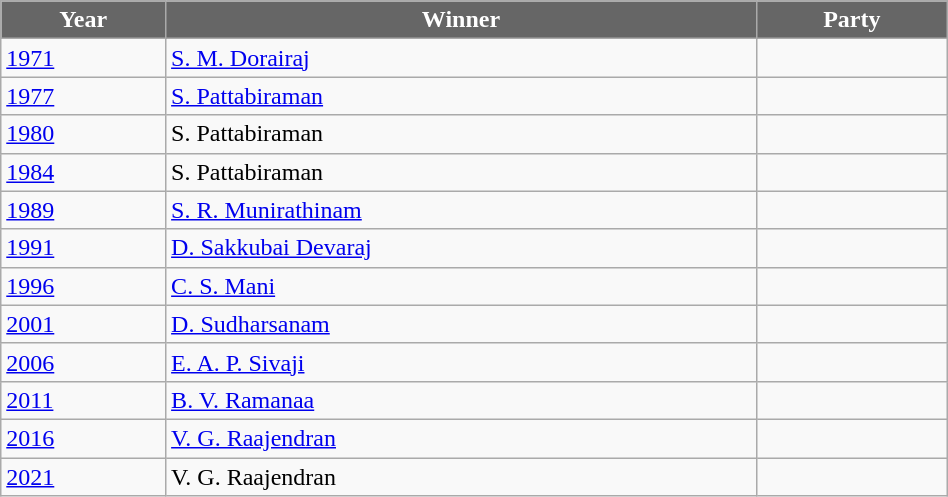<table class="wikitable sortable" width="50%">
<tr>
<th style="background-color:#666666; color:white">Year</th>
<th style="background-color:#666666; color:white">Winner</th>
<th style="background-color:#666666; color:white" colspan="2">Party</th>
</tr>
<tr>
<td><a href='#'>1971</a></td>
<td><a href='#'>S. M. Dorairaj</a></td>
<td></td>
</tr>
<tr>
<td><a href='#'>1977</a></td>
<td><a href='#'>S. Pattabiraman</a></td>
<td></td>
</tr>
<tr>
<td><a href='#'>1980</a></td>
<td>S. Pattabiraman</td>
<td></td>
</tr>
<tr>
<td><a href='#'>1984</a></td>
<td>S. Pattabiraman</td>
<td></td>
</tr>
<tr>
<td><a href='#'>1989</a></td>
<td><a href='#'>S. R. Munirathinam</a></td>
<td></td>
</tr>
<tr>
<td><a href='#'>1991</a></td>
<td><a href='#'>D. Sakkubai Devaraj</a></td>
<td></td>
</tr>
<tr>
<td><a href='#'>1996</a></td>
<td><a href='#'>C. S. Mani</a></td>
<td></td>
</tr>
<tr>
<td><a href='#'>2001</a></td>
<td><a href='#'>D. Sudharsanam</a></td>
<td></td>
</tr>
<tr>
<td><a href='#'>2006</a></td>
<td><a href='#'>E. A. P. Sivaji</a></td>
<td></td>
</tr>
<tr>
<td><a href='#'>2011</a></td>
<td><a href='#'>B. V. Ramanaa</a></td>
<td></td>
</tr>
<tr>
<td><a href='#'>2016</a></td>
<td><a href='#'>V. G. Raajendran</a></td>
<td></td>
</tr>
<tr>
<td><a href='#'>2021</a></td>
<td>V. G. Raajendran</td>
<td></td>
</tr>
</table>
